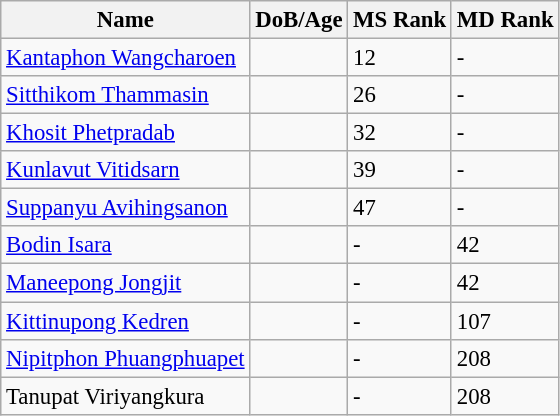<table class="wikitable" style="text-align: left; font-size:95%;">
<tr>
<th>Name</th>
<th>DoB/Age</th>
<th>MS Rank</th>
<th>MD Rank</th>
</tr>
<tr>
<td><a href='#'>Kantaphon Wangcharoen</a></td>
<td></td>
<td>12</td>
<td>-</td>
</tr>
<tr>
<td><a href='#'>Sitthikom Thammasin</a></td>
<td></td>
<td>26</td>
<td>-</td>
</tr>
<tr>
<td><a href='#'>Khosit Phetpradab</a></td>
<td></td>
<td>32</td>
<td>-</td>
</tr>
<tr>
<td><a href='#'>Kunlavut Vitidsarn</a></td>
<td></td>
<td>39</td>
<td>-</td>
</tr>
<tr>
<td><a href='#'>Suppanyu Avihingsanon</a></td>
<td></td>
<td>47</td>
<td>-</td>
</tr>
<tr>
<td><a href='#'>Bodin Isara</a></td>
<td></td>
<td>-</td>
<td>42</td>
</tr>
<tr>
<td><a href='#'>Maneepong Jongjit</a></td>
<td></td>
<td>-</td>
<td>42</td>
</tr>
<tr>
<td><a href='#'>Kittinupong Kedren</a></td>
<td></td>
<td>-</td>
<td>107</td>
</tr>
<tr>
<td><a href='#'>Nipitphon Phuangphuapet</a></td>
<td></td>
<td>-</td>
<td>208</td>
</tr>
<tr>
<td>Tanupat Viriyangkura</td>
<td></td>
<td>-</td>
<td>208</td>
</tr>
</table>
